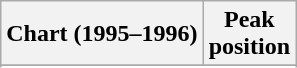<table class="wikitable sortable plainrowheaders" style="text-align:center">
<tr>
<th scope="col">Chart (1995–1996)</th>
<th scope="col">Peak<br>position</th>
</tr>
<tr>
</tr>
<tr>
</tr>
<tr>
</tr>
</table>
